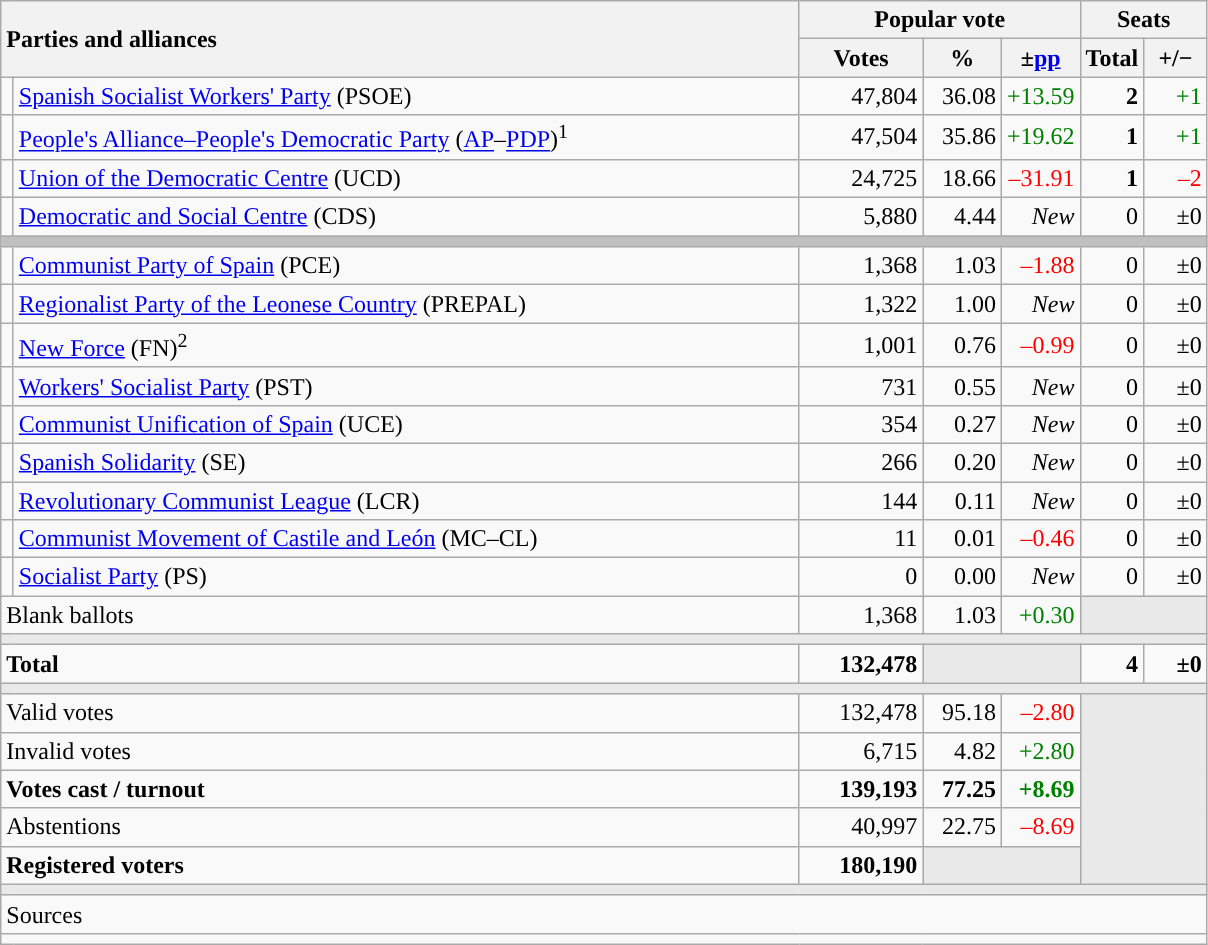<table class="wikitable" style="text-align:right;">
<tr>
<th style="text-align:left;" rowspan="2" colspan="2" width="525">Parties and alliances</th>
<th colspan="3">Popular vote</th>
<th colspan="2">Seats</th>
</tr>
<tr>
<th width="75">Votes</th>
<th width="45">%</th>
<th width="45">±<a href='#'>pp</a></th>
<th width="35">Total</th>
<th width="35">+/−</th>
</tr>
<tr>
<td width="1" style="color:inherit;background:"></td>
<td align="left"><a href='#'>Spanish Socialist Workers' Party</a> (PSOE)</td>
<td>47,804</td>
<td>36.08</td>
<td style="color:green;">+13.59</td>
<td><strong>2</strong></td>
<td style="color:green;">+1</td>
</tr>
<tr>
<td style="color:inherit;background:"></td>
<td align="left"><a href='#'>People's Alliance–People's Democratic Party</a> (<a href='#'>AP</a>–<a href='#'>PDP</a>)<sup>1</sup></td>
<td>47,504</td>
<td>35.86</td>
<td style="color:green;">+19.62</td>
<td><strong>1</strong></td>
<td style="color:green;">+1</td>
</tr>
<tr>
<td style="color:inherit;background:"></td>
<td align="left"><a href='#'>Union of the Democratic Centre</a> (UCD)</td>
<td>24,725</td>
<td>18.66</td>
<td style="color:red;">–31.91</td>
<td><strong>1</strong></td>
<td style="color:red;">–2</td>
</tr>
<tr>
<td style="color:inherit;background:"></td>
<td align="left"><a href='#'>Democratic and Social Centre</a> (CDS)</td>
<td>5,880</td>
<td>4.44</td>
<td><em>New</em></td>
<td>0</td>
<td>±0</td>
</tr>
<tr>
<td colspan="7" bgcolor="#C0C0C0"></td>
</tr>
<tr>
<td style="color:inherit;background:"></td>
<td align="left"><a href='#'>Communist Party of Spain</a> (PCE)</td>
<td>1,368</td>
<td>1.03</td>
<td style="color:red;">–1.88</td>
<td>0</td>
<td>±0</td>
</tr>
<tr>
<td style="color:inherit;background:"></td>
<td align="left"><a href='#'>Regionalist Party of the Leonese Country</a> (PREPAL)</td>
<td>1,322</td>
<td>1.00</td>
<td><em>New</em></td>
<td>0</td>
<td>±0</td>
</tr>
<tr>
<td style="color:inherit;background:"></td>
<td align="left"><a href='#'>New Force</a> (FN)<sup>2</sup></td>
<td>1,001</td>
<td>0.76</td>
<td style="color:red;">–0.99</td>
<td>0</td>
<td>±0</td>
</tr>
<tr>
<td style="color:inherit;background:"></td>
<td align="left"><a href='#'>Workers' Socialist Party</a> (PST)</td>
<td>731</td>
<td>0.55</td>
<td><em>New</em></td>
<td>0</td>
<td>±0</td>
</tr>
<tr>
<td style="color:inherit;background:"></td>
<td align="left"><a href='#'>Communist Unification of Spain</a> (UCE)</td>
<td>354</td>
<td>0.27</td>
<td><em>New</em></td>
<td>0</td>
<td>±0</td>
</tr>
<tr>
<td style="color:inherit;background:"></td>
<td align="left"><a href='#'>Spanish Solidarity</a> (SE)</td>
<td>266</td>
<td>0.20</td>
<td><em>New</em></td>
<td>0</td>
<td>±0</td>
</tr>
<tr>
<td style="color:inherit;background:"></td>
<td align="left"><a href='#'>Revolutionary Communist League</a> (LCR)</td>
<td>144</td>
<td>0.11</td>
<td><em>New</em></td>
<td>0</td>
<td>±0</td>
</tr>
<tr>
<td style="color:inherit;background:"></td>
<td align="left"><a href='#'>Communist Movement of Castile and León</a> (MC–CL)</td>
<td>11</td>
<td>0.01</td>
<td style="color:red;">–0.46</td>
<td>0</td>
<td>±0</td>
</tr>
<tr>
<td style="color:inherit;background:"></td>
<td align="left"><a href='#'>Socialist Party</a> (PS)</td>
<td>0</td>
<td>0.00</td>
<td><em>New</em></td>
<td>0</td>
<td>±0</td>
</tr>
<tr>
<td align="left" colspan="2">Blank ballots</td>
<td>1,368</td>
<td>1.03</td>
<td style="color:green;">+0.30</td>
<td bgcolor="#E9E9E9" colspan="2"></td>
</tr>
<tr>
<td colspan="7" bgcolor="#E9E9E9"></td>
</tr>
<tr style="font-weight:bold;">
<td align="left" colspan="2">Total</td>
<td>132,478</td>
<td bgcolor="#E9E9E9" colspan="2"></td>
<td>4</td>
<td>±0</td>
</tr>
<tr>
<td colspan="7" bgcolor="#E9E9E9"></td>
</tr>
<tr>
<td align="left" colspan="2">Valid votes</td>
<td>132,478</td>
<td>95.18</td>
<td style="color:red;">–2.80</td>
<td bgcolor="#E9E9E9" colspan="2" rowspan="5"></td>
</tr>
<tr>
<td align="left" colspan="2">Invalid votes</td>
<td>6,715</td>
<td>4.82</td>
<td style="color:green;">+2.80</td>
</tr>
<tr style="font-weight:bold;">
<td align="left" colspan="2">Votes cast / turnout</td>
<td>139,193</td>
<td>77.25</td>
<td style="color:green;">+8.69</td>
</tr>
<tr>
<td align="left" colspan="2">Abstentions</td>
<td>40,997</td>
<td>22.75</td>
<td style="color:red;">–8.69</td>
</tr>
<tr style="font-weight:bold;">
<td align="left" colspan="2">Registered voters</td>
<td>180,190</td>
<td bgcolor="#E9E9E9" colspan="2"></td>
</tr>
<tr>
<td colspan="7" bgcolor="#E9E9E9"></td>
</tr>
<tr>
<td align="left" colspan="7">Sources</td>
</tr>
<tr>
<td colspan="7" style="text-align:left; max-width:790px;"></td>
</tr>
</table>
